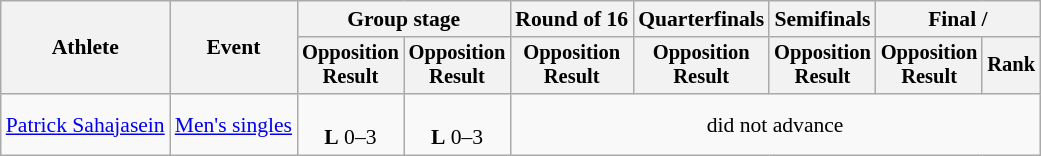<table class="wikitable" style="font-size:90%">
<tr>
<th rowspan="2">Athlete</th>
<th rowspan="2">Event</th>
<th colspan=2>Group stage</th>
<th>Round of 16</th>
<th>Quarterfinals</th>
<th>Semifinals</th>
<th colspan=2>Final / </th>
</tr>
<tr style="font-size:95%">
<th>Opposition<br>Result</th>
<th>Opposition<br>Result</th>
<th>Opposition<br>Result</th>
<th>Opposition<br>Result</th>
<th>Opposition<br>Result</th>
<th>Opposition<br>Result</th>
<th>Rank</th>
</tr>
<tr align=center>
<td align=left><a href='#'>Patrick Sahajasein</a></td>
<td align=left><a href='#'>Men's singles</a></td>
<td><br><strong>L</strong> 0–3</td>
<td><br><strong>L</strong> 0–3</td>
<td colspan=6>did not advance</td>
</tr>
</table>
